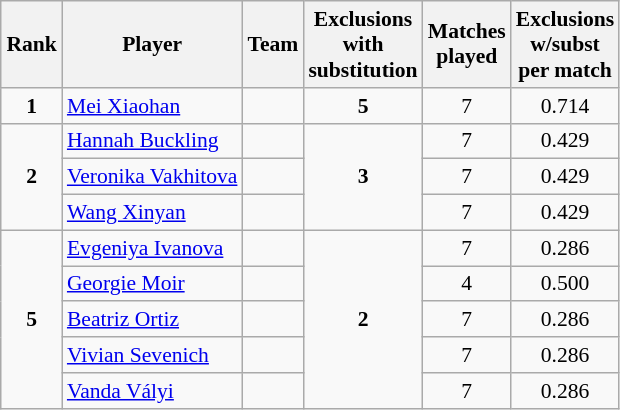<table class="wikitable sortable" style="text-align: center; font-size: 90%; margin-left: 1em;">
<tr>
<th>Rank</th>
<th>Player</th>
<th>Team</th>
<th>Exclusions<br>with<br>substitution</th>
<th>Matches<br>played</th>
<th>Exclusions<br>w/subst<br>per match</th>
</tr>
<tr>
<td><strong>1</strong></td>
<td style="text-align: left;" data-sort-value="Mei, Xiaohan"><a href='#'>Mei Xiaohan</a></td>
<td style="text-align: left;"></td>
<td><strong>5</strong></td>
<td>7</td>
<td>0.714</td>
</tr>
<tr>
<td rowspan="3"><strong>2</strong></td>
<td style="text-align: left;" data-sort-value="Buckling, Hannah"><a href='#'>Hannah Buckling</a></td>
<td style="text-align: left;"></td>
<td rowspan="3"><strong>3</strong></td>
<td>7</td>
<td>0.429</td>
</tr>
<tr>
<td style="text-align: left;" data-sort-value="Vakhitova, Veronika"><a href='#'>Veronika Vakhitova</a></td>
<td style="text-align: left;"></td>
<td>7</td>
<td>0.429</td>
</tr>
<tr>
<td style="text-align: left;" data-sort-value="Wang, Xinyan"><a href='#'>Wang Xinyan</a></td>
<td style="text-align: left;"></td>
<td>7</td>
<td>0.429</td>
</tr>
<tr>
<td rowspan="5"><strong>5</strong></td>
<td style="text-align: left;" data-sort-value="Ivanova, Evgeniya"><a href='#'>Evgeniya Ivanova</a></td>
<td style="text-align: left;"></td>
<td rowspan="5"><strong>2</strong></td>
<td>7</td>
<td>0.286</td>
</tr>
<tr>
<td style="text-align: left;" data-sort-value="Moir, Georgie"><a href='#'>Georgie Moir</a></td>
<td style="text-align: left;"></td>
<td>4</td>
<td>0.500</td>
</tr>
<tr>
<td style="text-align: left;" data-sort-value="Ortiz, Beatriz"><a href='#'>Beatriz Ortiz</a></td>
<td style="text-align: left;"></td>
<td>7</td>
<td>0.286</td>
</tr>
<tr>
<td style="text-align: left;" data-sort-value="Sevenich, Vivian"><a href='#'>Vivian Sevenich</a></td>
<td style="text-align: left;"></td>
<td>7</td>
<td>0.286</td>
</tr>
<tr>
<td style="text-align: left;" data-sort-value="Vályi, Vanda"><a href='#'>Vanda Vályi</a></td>
<td style="text-align: left;"></td>
<td>7</td>
<td>0.286</td>
</tr>
</table>
